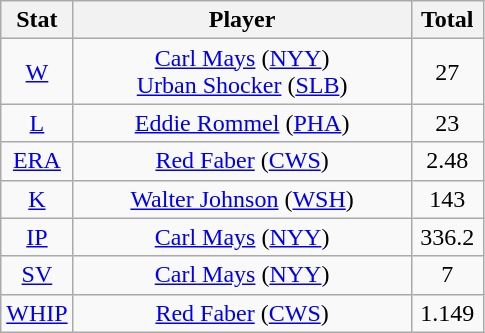<table class="wikitable" style="text-align:center;">
<tr>
<th style="width:15%;">Stat</th>
<th>Player</th>
<th style="width:15%;">Total</th>
</tr>
<tr>
<td><a href='#'>W</a></td>
<td><a href='#'>Carl Mays</a> (<a href='#'>NYY</a>)<br><a href='#'>Urban Shocker</a> (<a href='#'>SLB</a>)</td>
<td>27</td>
</tr>
<tr>
<td><a href='#'>L</a></td>
<td><a href='#'>Eddie Rommel</a> (<a href='#'>PHA</a>)</td>
<td>23</td>
</tr>
<tr>
<td><a href='#'>ERA</a></td>
<td><a href='#'>Red Faber</a> (<a href='#'>CWS</a>)</td>
<td>2.48</td>
</tr>
<tr>
<td><a href='#'>K</a></td>
<td><a href='#'>Walter Johnson</a> (<a href='#'>WSH</a>)</td>
<td>143</td>
</tr>
<tr>
<td><a href='#'>IP</a></td>
<td><a href='#'>Carl Mays</a> (<a href='#'>NYY</a>)</td>
<td>336.2</td>
</tr>
<tr>
<td><a href='#'>SV</a></td>
<td><a href='#'>Carl Mays</a> (<a href='#'>NYY</a>)</td>
<td>7</td>
</tr>
<tr>
<td><a href='#'>WHIP</a></td>
<td><a href='#'>Red Faber</a> (<a href='#'>CWS</a>)</td>
<td>1.149</td>
</tr>
</table>
